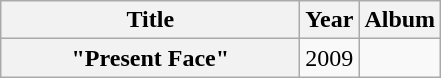<table class="wikitable plainrowheaders" style="text-align:center;">
<tr>
<th scope="col" colspan="1" style="width:12em;">Title</th>
<th scope="col" colspan="1">Year</th>
<th scope="col" colspan="1">Album</th>
</tr>
<tr>
<th scope="row">"Present Face"</th>
<td>2009</td>
<td></td>
</tr>
</table>
